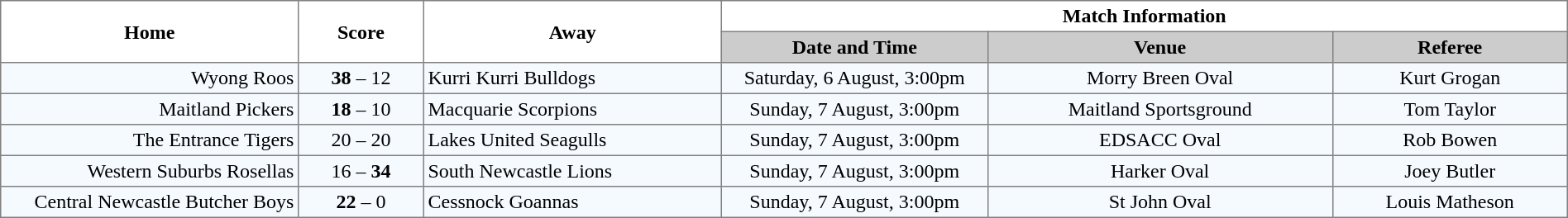<table border="1" cellpadding="3" cellspacing="0" width="100%" style="border-collapse:collapse;  text-align:center;">
<tr>
<th rowspan="2" width="19%">Home</th>
<th rowspan="2" width="8%">Score</th>
<th rowspan="2" width="19%">Away</th>
<th colspan="3">Match Information</th>
</tr>
<tr bgcolor="#CCCCCC">
<th width="17%">Date and Time</th>
<th width="22%">Venue</th>
<th width="50%">Referee</th>
</tr>
<tr style="text-align:center; background:#f5faff;">
<td align="right">Wyong Roos </td>
<td><strong>38</strong> – 12</td>
<td align="left"> Kurri Kurri Bulldogs</td>
<td>Saturday, 6 August, 3:00pm</td>
<td>Morry Breen Oval</td>
<td>Kurt Grogan</td>
</tr>
<tr style="text-align:center; background:#f5faff;">
<td align="right">Maitland Pickers </td>
<td><strong>18</strong> – 10</td>
<td align="left"> Macquarie Scorpions</td>
<td>Sunday, 7 August, 3:00pm</td>
<td>Maitland Sportsground</td>
<td>Tom Taylor</td>
</tr>
<tr style="text-align:center; background:#f5faff;">
<td align="right">The Entrance Tigers </td>
<td>20 – 20</td>
<td align="left"> Lakes United Seagulls</td>
<td>Sunday, 7 August, 3:00pm</td>
<td>EDSACC Oval</td>
<td>Rob Bowen</td>
</tr>
<tr style="text-align:center; background:#f5faff;">
<td align="right">Western Suburbs Rosellas </td>
<td>16 – <strong>34</strong></td>
<td align="left"> South Newcastle Lions</td>
<td>Sunday, 7 August, 3:00pm</td>
<td>Harker Oval</td>
<td>Joey Butler</td>
</tr>
<tr style="text-align:center; background:#f5faff;">
<td align="right">Central Newcastle Butcher Boys </td>
<td><strong>22</strong> – 0</td>
<td align="left"> Cessnock Goannas</td>
<td>Sunday, 7 August, 3:00pm</td>
<td>St John Oval</td>
<td>Louis Matheson</td>
</tr>
</table>
